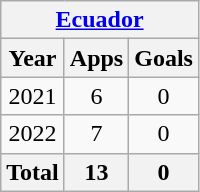<table class="wikitable" style="text-align:center">
<tr>
<th colspan=3><a href='#'>Ecuador</a></th>
</tr>
<tr>
<th>Year</th>
<th>Apps</th>
<th>Goals</th>
</tr>
<tr>
<td>2021</td>
<td>6</td>
<td>0</td>
</tr>
<tr>
<td>2022</td>
<td>7</td>
<td>0</td>
</tr>
<tr>
<th>Total</th>
<th>13</th>
<th>0</th>
</tr>
</table>
